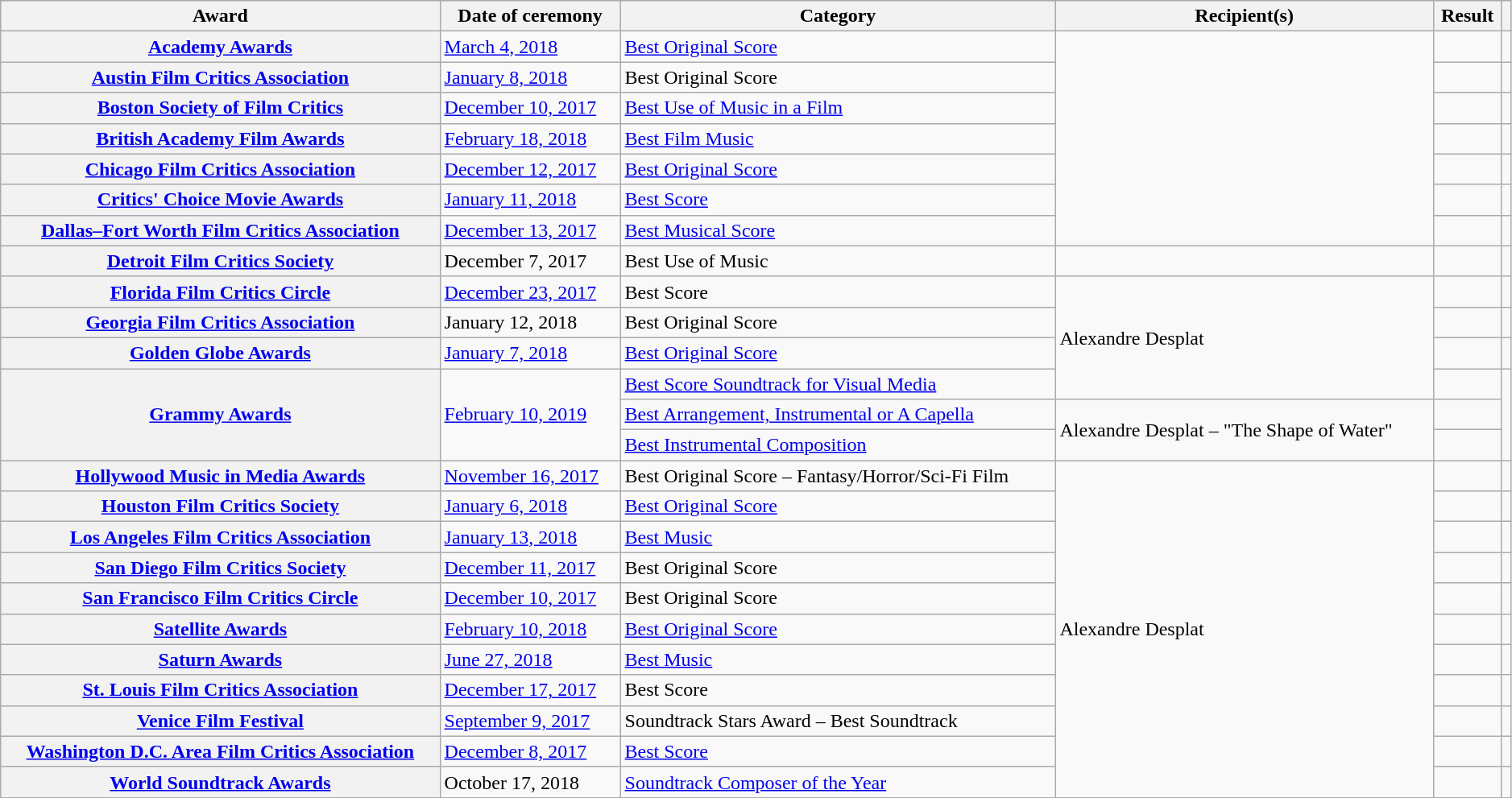<table class="wikitable plainrowheaders sortable" style="width:99%;">
<tr style="background:#ccc; text-align:center;">
<th scope="col">Award</th>
<th scope="col">Date of ceremony</th>
<th scope="col">Category</th>
<th scope="col">Recipient(s)</th>
<th scope="col">Result</th>
<th scope="col" class="unsortable"></th>
</tr>
<tr>
<th scope="row"><a href='#'>Academy Awards</a></th>
<td><a href='#'>March 4, 2018</a></td>
<td><a href='#'>Best Original Score</a></td>
<td rowspan="7"></td>
<td></td>
<td style="text-align:center;"></td>
</tr>
<tr>
<th scope="row"><a href='#'>Austin Film Critics Association</a></th>
<td><a href='#'>January 8, 2018</a></td>
<td>Best Original Score</td>
<td></td>
<td style="text-align:center;"><br></td>
</tr>
<tr>
<th scope="row"><a href='#'>Boston Society of Film Critics</a></th>
<td><a href='#'>December 10, 2017</a></td>
<td><a href='#'>Best Use of Music in a Film</a></td>
<td></td>
<td style="text-align:center;"><br></td>
</tr>
<tr>
<th scope="row"><a href='#'>British Academy Film Awards</a></th>
<td><a href='#'>February 18, 2018</a></td>
<td><a href='#'>Best Film Music</a></td>
<td></td>
<td style="text-align:center;"></td>
</tr>
<tr>
<th scope="row"><a href='#'>Chicago Film Critics Association</a></th>
<td><a href='#'>December 12, 2017</a></td>
<td><a href='#'>Best Original Score</a></td>
<td></td>
<td style="text-align:center;"></td>
</tr>
<tr>
<th scope="row"><a href='#'>Critics' Choice Movie Awards</a></th>
<td><a href='#'>January 11, 2018</a></td>
<td><a href='#'>Best Score</a></td>
<td></td>
<td style="text-align:center;"><br></td>
</tr>
<tr>
<th scope="row"><a href='#'>Dallas–Fort Worth Film Critics Association</a></th>
<td><a href='#'>December 13, 2017</a></td>
<td><a href='#'>Best Musical Score</a></td>
<td></td>
<td style="text-align:center;"></td>
</tr>
<tr>
<th scope="row"><a href='#'>Detroit Film Critics Society</a></th>
<td>December 7, 2017</td>
<td>Best Use of Music</td>
<td></td>
<td></td>
<td style="text-align:center;"></td>
</tr>
<tr>
<th scope="row"><a href='#'>Florida Film Critics Circle</a></th>
<td><a href='#'>December 23, 2017</a></td>
<td>Best Score</td>
<td rowspan="4">Alexandre Desplat</td>
<td></td>
<td style="text-align:center;"></td>
</tr>
<tr>
<th scope="row"><a href='#'>Georgia Film Critics Association</a></th>
<td>January 12, 2018</td>
<td>Best Original Score</td>
<td></td>
<td style="text-align:center;"></td>
</tr>
<tr>
<th scope="row"><a href='#'>Golden Globe Awards</a></th>
<td><a href='#'>January 7, 2018</a></td>
<td><a href='#'>Best Original Score</a></td>
<td></td>
<td style="text-align:center;"></td>
</tr>
<tr>
<th rowspan="3" scope="row"><a href='#'>Grammy Awards</a></th>
<td rowspan="3"><a href='#'>February 10, 2019</a></td>
<td><a href='#'>Best Score Soundtrack for Visual Media</a></td>
<td></td>
<td rowspan="3" style="text-align:center;"></td>
</tr>
<tr>
<td><a href='#'>Best Arrangement, Instrumental or A Capella</a></td>
<td rowspan="2">Alexandre Desplat – "The Shape of Water"</td>
<td></td>
</tr>
<tr>
<td><a href='#'>Best Instrumental Composition</a></td>
<td></td>
</tr>
<tr>
<th scope="row"><a href='#'>Hollywood Music in Media Awards</a></th>
<td><a href='#'>November 16, 2017</a></td>
<td>Best Original Score – Fantasy/Horror/Sci-Fi Film</td>
<td rowspan="11">Alexandre Desplat</td>
<td></td>
<td style="text-align:center;"></td>
</tr>
<tr>
<th scope="row"><a href='#'>Houston Film Critics Society</a></th>
<td><a href='#'>January 6, 2018</a></td>
<td><a href='#'>Best Original Score</a></td>
<td></td>
<td style="text-align:center;"><br></td>
</tr>
<tr>
<th scope="row"><a href='#'>Los Angeles Film Critics Association</a></th>
<td><a href='#'>January 13, 2018</a></td>
<td><a href='#'>Best Music</a></td>
<td></td>
<td style="text-align:center;"></td>
</tr>
<tr>
<th scope="row"><a href='#'>San Diego Film Critics Society</a></th>
<td><a href='#'>December 11, 2017</a></td>
<td>Best Original Score</td>
<td></td>
<td style="text-align:center;"><br></td>
</tr>
<tr>
<th scope="row"><a href='#'>San Francisco Film Critics Circle</a></th>
<td><a href='#'>December 10, 2017</a></td>
<td>Best Original Score</td>
<td></td>
<td style="text-align:center;"></td>
</tr>
<tr>
<th scope="row"><a href='#'>Satellite Awards</a></th>
<td><a href='#'>February 10, 2018</a></td>
<td><a href='#'>Best Original Score</a></td>
<td></td>
<td style="text-align:center;"></td>
</tr>
<tr>
<th scope="row"><a href='#'>Saturn Awards</a></th>
<td><a href='#'>June 27, 2018</a></td>
<td><a href='#'>Best Music</a></td>
<td></td>
<td style="text-align:center;"><br></td>
</tr>
<tr>
<th scope="row"><a href='#'>St. Louis Film Critics Association</a></th>
<td><a href='#'>December 17, 2017</a></td>
<td>Best Score</td>
<td></td>
<td style="text-align:center;"><br></td>
</tr>
<tr>
<th scope="row"><a href='#'>Venice Film Festival</a></th>
<td><a href='#'>September 9, 2017</a></td>
<td>Soundtrack Stars Award – Best Soundtrack</td>
<td></td>
<td style="text-align:center;"><br></td>
</tr>
<tr>
<th scope="row"><a href='#'>Washington D.C. Area Film Critics Association</a></th>
<td><a href='#'>December 8, 2017</a></td>
<td><a href='#'>Best Score</a></td>
<td></td>
<td style="text-align:center;"></td>
</tr>
<tr>
<th scope="row"><a href='#'>World Soundtrack Awards</a></th>
<td>October 17, 2018</td>
<td><a href='#'>Soundtrack Composer of the Year</a></td>
<td></td>
<td style="text-align:center;"></td>
</tr>
</table>
